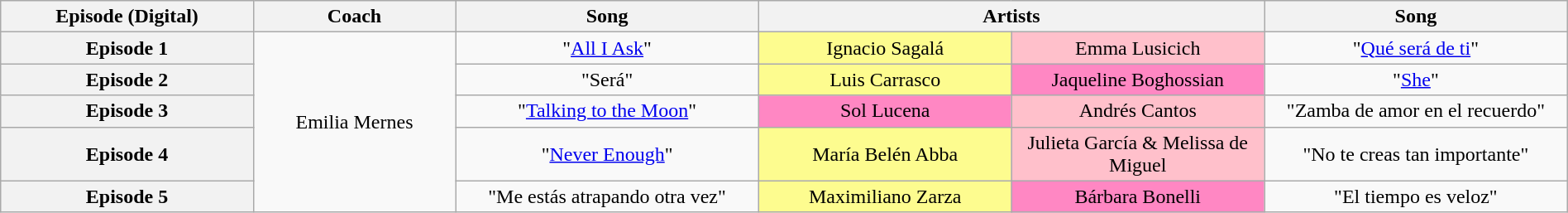<table class="wikitable" style="text-align: center; width:100%">
<tr>
<th style="width:15%">Episode (Digital)</th>
<th style="width:12%">Coach</th>
<th style="width:18%">Song</th>
<th style="width:30%" colspan="2">Artists</th>
<th style="width:18%">Song</th>
</tr>
<tr>
<th>Episode 1<br></th>
<td rowspan="7">Emilia Mernes</td>
<td>"<a href='#'>All I Ask</a>"</td>
<td style="background:#fdfc8f; width:15%">Ignacio Sagalá</td>
<td style="background:pink; width:15%">Emma Lusicich</td>
<td>"<a href='#'>Qué será de ti</a>"</td>
</tr>
<tr>
<th>Episode 2<br></th>
<td>"Será"</td>
<td style="background:#fdfc8f">Luis Carrasco</td>
<td style="background:#FF87C3">Jaqueline Boghossian </td>
<td>"<a href='#'>She</a>"</td>
</tr>
<tr>
<th>Episode 3<br></th>
<td>"<a href='#'>Talking to the Moon</a>"</td>
<td style="background:#FF87C3">Sol Lucena </td>
<td style="background:pink">Andrés Cantos</td>
<td>"Zamba de amor en el recuerdo"</td>
</tr>
<tr>
<th>Episode 4<br></th>
<td>"<a href='#'>Never Enough</a>"</td>
<td style="background:#fdfc8f">María Belén Abba</td>
<td style="background:pink">Julieta García & Melissa de Miguel</td>
<td>"No te creas tan importante"</td>
</tr>
<tr>
<th>Episode 5<br></th>
<td>"Me estás atrapando otra vez"</td>
<td style="background:#fdfc8f">Maximiliano Zarza</td>
<td style="background:#FF87C3">Bárbara Bonelli </td>
<td>"El tiempo es veloz"</td>
</tr>
</table>
